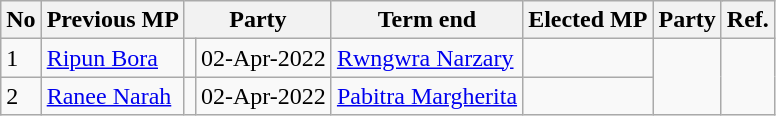<table class="wikitable sortable">
<tr>
<th scope="col">No</th>
<th scope="col">Previous MP</th>
<th scope="col" colspan="2">Party</th>
<th scope="col">Term end</th>
<th scope="col">Elected MP</th>
<th scope="col" colspan="2">Party</th>
<th>Ref.</th>
</tr>
<tr>
<td>1</td>
<td><a href='#'>Ripun Bora</a></td>
<td></td>
<td>02-Apr-2022</td>
<td><a href='#'>Rwngwra Narzary</a></td>
<td></td>
<td rowspan="2"></td>
</tr>
<tr>
<td>2</td>
<td><a href='#'>Ranee Narah</a></td>
<td></td>
<td>02-Apr-2022</td>
<td><a href='#'>Pabitra Margherita</a></td>
<td></td>
</tr>
</table>
